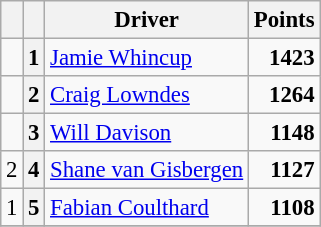<table class="wikitable" style="font-size: 95%;">
<tr>
<th></th>
<th></th>
<th>Driver</th>
<th>Points</th>
</tr>
<tr>
<td></td>
<th>1</th>
<td><a href='#'>Jamie Whincup</a></td>
<td align="right"><strong>1423</strong></td>
</tr>
<tr>
<td></td>
<th>2</th>
<td><a href='#'>Craig Lowndes</a></td>
<td align="right"><strong>1264</strong></td>
</tr>
<tr>
<td></td>
<th>3</th>
<td><a href='#'>Will Davison</a></td>
<td align="right"><strong>1148</strong></td>
</tr>
<tr>
<td> 2</td>
<th>4</th>
<td><a href='#'>Shane van Gisbergen</a></td>
<td align="right"><strong>1127</strong></td>
</tr>
<tr>
<td> 1</td>
<th>5</th>
<td><a href='#'>Fabian Coulthard</a></td>
<td align="right"><strong>1108</strong></td>
</tr>
<tr>
</tr>
</table>
